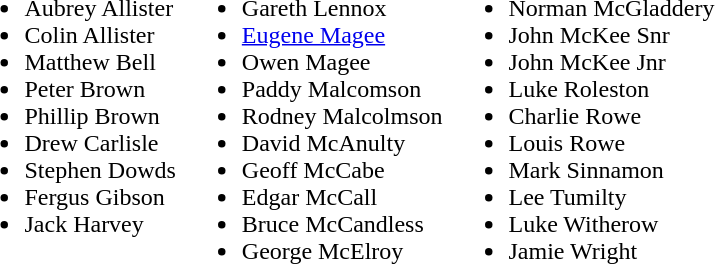<table>
<tr style="vertical-align:top">
<td><br><ul><li>Aubrey Allister</li><li>Colin Allister</li><li>Matthew Bell</li><li>Peter Brown</li><li>Phillip Brown</li><li>Drew Carlisle</li><li>Stephen Dowds</li><li>Fergus Gibson</li><li>Jack Harvey</li></ul></td>
<td><br><ul><li>Gareth Lennox</li><li><a href='#'>Eugene Magee</a></li><li>Owen Magee</li><li>Paddy Malcomson</li><li>Rodney Malcolmson</li><li>David McAnulty</li><li>Geoff McCabe</li><li>Edgar McCall</li><li>Bruce McCandless</li><li>George McElroy</li></ul></td>
<td><br><ul><li>Norman McGladdery</li><li>John McKee Snr</li><li>John McKee Jnr</li><li>Luke Roleston</li><li>Charlie Rowe</li><li>Louis Rowe</li><li>Mark Sinnamon</li><li>Lee Tumilty</li><li>Luke Witherow</li><li>Jamie Wright</li></ul></td>
</tr>
</table>
